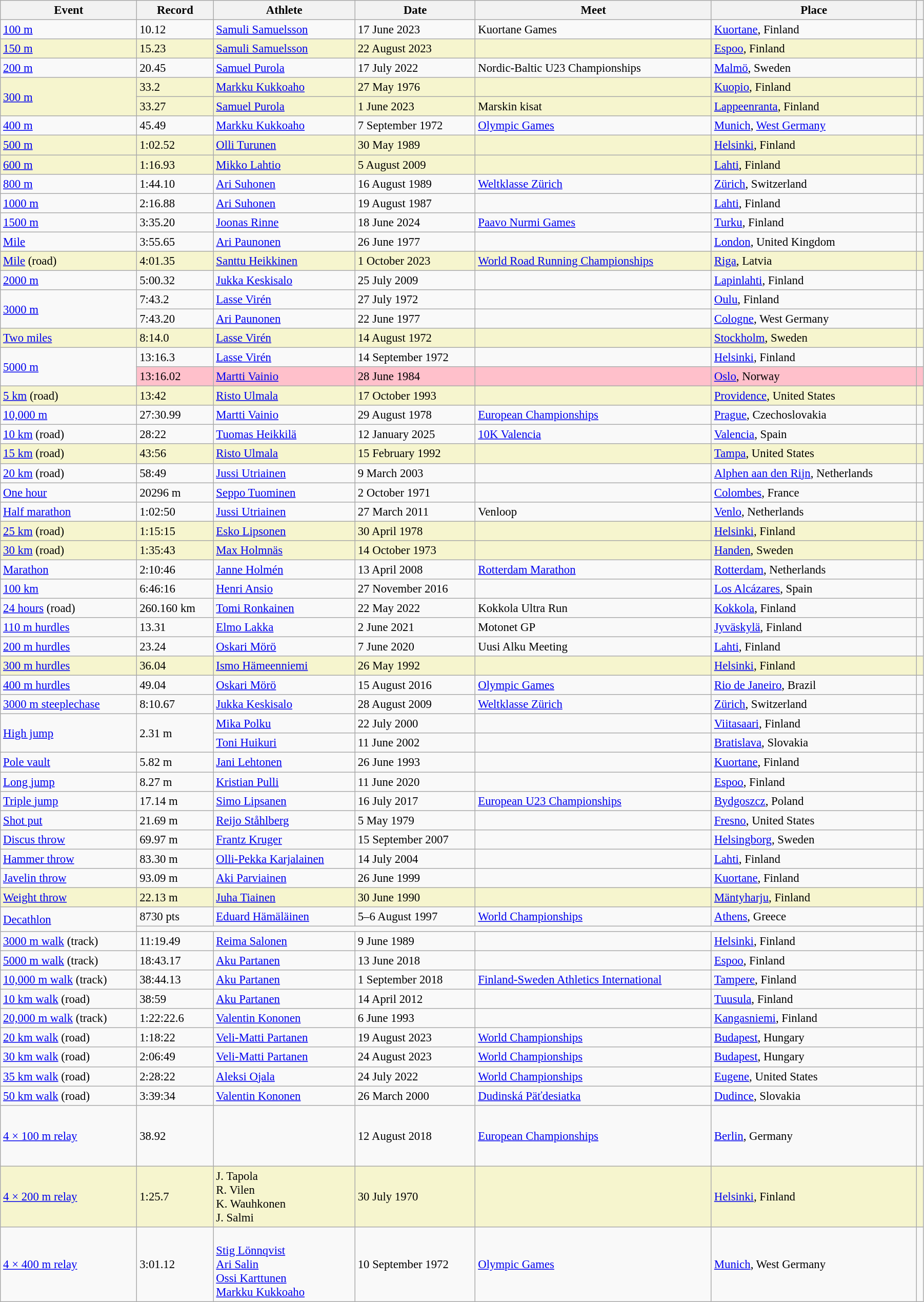<table class="wikitable sortable plainrowheaders" style="font-size:95%; width: 95%;">
<tr>
<th>Event</th>
<th>Record</th>
<th>Athlete</th>
<th>Date</th>
<th>Meet</th>
<th>Place</th>
<th></th>
</tr>
<tr>
<td><a href='#'>100 m</a></td>
<td>10.12 </td>
<td><a href='#'>Samuli Samuelsson</a></td>
<td>17 June 2023</td>
<td>Kuortane Games</td>
<td><a href='#'>Kuortane</a>, Finland</td>
<td></td>
</tr>
<tr style="background:#f6F5CE;">
<td><a href='#'>150 m</a></td>
<td>15.23 </td>
<td><a href='#'>Samuli Samuelsson</a></td>
<td>22 August 2023</td>
<td></td>
<td><a href='#'>Espoo</a>, Finland</td>
<td></td>
</tr>
<tr>
<td><a href='#'>200 m</a></td>
<td>20.45 </td>
<td><a href='#'>Samuel Purola</a></td>
<td>17 July 2022</td>
<td>Nordic-Baltic U23 Championships</td>
<td><a href='#'>Malmö</a>, Sweden</td>
<td></td>
</tr>
<tr style="background:#f6F5CE;">
<td rowspan=2><a href='#'>300 m</a></td>
<td>33.2 </td>
<td><a href='#'>Markku Kukkoaho</a></td>
<td>27 May 1976</td>
<td></td>
<td><a href='#'>Kuopio</a>, Finland</td>
<td></td>
</tr>
<tr style="background:#f6F5CE;">
<td>33.27</td>
<td><a href='#'>Samuel Purola</a></td>
<td>1 June 2023</td>
<td>Marskin kisat</td>
<td><a href='#'>Lappeenranta</a>, Finland</td>
<td></td>
</tr>
<tr>
<td><a href='#'>400 m</a></td>
<td>45.49</td>
<td><a href='#'>Markku Kukkoaho</a></td>
<td>7 September 1972</td>
<td><a href='#'>Olympic Games</a></td>
<td><a href='#'>Munich</a>, <a href='#'>West Germany</a></td>
<td></td>
</tr>
<tr style="background:#f6F5CE;">
<td><a href='#'>500 m</a></td>
<td>1:02.52</td>
<td><a href='#'>Olli Turunen</a></td>
<td>30 May 1989</td>
<td></td>
<td><a href='#'>Helsinki</a>, Finland</td>
<td></td>
</tr>
<tr style="background:#f6F5CE;">
<td><a href='#'>600 m</a></td>
<td>1:16.93</td>
<td><a href='#'>Mikko Lahtio</a></td>
<td>5 August 2009</td>
<td></td>
<td><a href='#'>Lahti</a>, Finland</td>
<td></td>
</tr>
<tr>
<td><a href='#'>800 m</a></td>
<td>1:44.10</td>
<td><a href='#'>Ari Suhonen</a></td>
<td>16 August 1989</td>
<td><a href='#'>Weltklasse Zürich</a></td>
<td><a href='#'>Zürich</a>, Switzerland</td>
<td></td>
</tr>
<tr>
<td><a href='#'>1000 m</a></td>
<td>2:16.88</td>
<td><a href='#'>Ari Suhonen</a></td>
<td>19 August 1987</td>
<td></td>
<td><a href='#'>Lahti</a>, Finland</td>
<td></td>
</tr>
<tr>
<td><a href='#'>1500 m</a></td>
<td>3:35.20</td>
<td><a href='#'>Joonas Rinne</a></td>
<td>18 June 2024</td>
<td><a href='#'>Paavo Nurmi Games</a></td>
<td><a href='#'>Turku</a>, Finland</td>
<td></td>
</tr>
<tr>
<td><a href='#'>Mile</a></td>
<td>3:55.65</td>
<td><a href='#'>Ari Paunonen</a></td>
<td>26 June 1977</td>
<td></td>
<td><a href='#'>London</a>, United Kingdom</td>
<td></td>
</tr>
<tr style="background:#f6F5CE;">
<td><a href='#'>Mile</a> (road)</td>
<td>4:01.35</td>
<td><a href='#'>Santtu Heikkinen</a></td>
<td>1 October 2023</td>
<td><a href='#'>World Road Running Championships</a></td>
<td><a href='#'>Riga</a>, Latvia</td>
<td></td>
</tr>
<tr>
<td><a href='#'>2000 m</a></td>
<td>5:00.32</td>
<td><a href='#'>Jukka Keskisalo</a></td>
<td>25 July 2009</td>
<td></td>
<td><a href='#'>Lapinlahti</a>, Finland</td>
<td></td>
</tr>
<tr>
<td rowspan="2"><a href='#'>3000 m</a></td>
<td>7:43.2 </td>
<td><a href='#'>Lasse Virén</a></td>
<td>27 July 1972</td>
<td></td>
<td><a href='#'>Oulu</a>, Finland</td>
<td></td>
</tr>
<tr>
<td>7:43.20</td>
<td><a href='#'>Ari Paunonen</a></td>
<td>22 June 1977</td>
<td></td>
<td><a href='#'>Cologne</a>, West Germany</td>
<td></td>
</tr>
<tr style="background:#f6F5CE;">
<td><a href='#'>Two miles</a></td>
<td>8:14.0 </td>
<td><a href='#'>Lasse Virén</a></td>
<td>14 August 1972</td>
<td></td>
<td><a href='#'>Stockholm</a>, Sweden</td>
<td></td>
</tr>
<tr>
<td rowspan=2><a href='#'>5000 m</a></td>
<td>13:16.3 </td>
<td><a href='#'>Lasse Virén</a></td>
<td>14 September 1972</td>
<td></td>
<td><a href='#'>Helsinki</a>, Finland</td>
<td></td>
</tr>
<tr style="background:pink">
<td>13:16.02 </td>
<td><a href='#'>Martti Vainio</a></td>
<td>28 June 1984</td>
<td></td>
<td><a href='#'>Oslo</a>, Norway</td>
<td></td>
</tr>
<tr style="background:#f6F5CE;">
<td><a href='#'>5 km</a> (road)</td>
<td>13:42</td>
<td><a href='#'>Risto Ulmala</a></td>
<td>17 October 1993</td>
<td></td>
<td><a href='#'>Providence</a>, United States</td>
<td></td>
</tr>
<tr>
<td><a href='#'>10,000 m</a></td>
<td>27:30.99</td>
<td><a href='#'>Martti Vainio</a></td>
<td>29 August 1978</td>
<td><a href='#'>European Championships</a></td>
<td><a href='#'>Prague</a>, Czechoslovakia</td>
<td></td>
</tr>
<tr>
<td><a href='#'>10 km</a> (road)</td>
<td>28:22</td>
<td><a href='#'>Tuomas Heikkilä</a></td>
<td>12 January 2025</td>
<td><a href='#'>10K Valencia</a></td>
<td><a href='#'>Valencia</a>, Spain</td>
<td></td>
</tr>
<tr style="background:#f6F5CE;">
<td><a href='#'>15 km</a> (road)</td>
<td>43:56</td>
<td><a href='#'>Risto Ulmala</a></td>
<td>15 February 1992</td>
<td></td>
<td><a href='#'>Tampa</a>, United States</td>
<td></td>
</tr>
<tr>
<td><a href='#'>20 km</a> (road)</td>
<td>58:49</td>
<td><a href='#'>Jussi Utriainen</a></td>
<td>9 March 2003</td>
<td></td>
<td><a href='#'>Alphen aan den Rijn</a>, Netherlands</td>
<td></td>
</tr>
<tr>
<td><a href='#'>One hour</a></td>
<td>20296 m</td>
<td><a href='#'>Seppo Tuominen</a></td>
<td>2 October 1971</td>
<td></td>
<td><a href='#'>Colombes</a>, France</td>
<td></td>
</tr>
<tr>
<td><a href='#'>Half marathon</a></td>
<td>1:02:50</td>
<td><a href='#'>Jussi Utriainen</a></td>
<td>27 March 2011</td>
<td>Venloop</td>
<td><a href='#'>Venlo</a>, Netherlands</td>
<td></td>
</tr>
<tr style="background:#f6F5CE;">
<td><a href='#'>25 km</a> (road)</td>
<td>1:15:15</td>
<td><a href='#'>Esko Lipsonen</a></td>
<td>30 April 1978</td>
<td></td>
<td><a href='#'>Helsinki</a>, Finland</td>
<td></td>
</tr>
<tr style="background:#f6F5CE;">
<td><a href='#'>30 km</a> (road)</td>
<td>1:35:43</td>
<td><a href='#'>Max Holmnäs</a></td>
<td>14 October 1973</td>
<td></td>
<td><a href='#'>Handen</a>, Sweden</td>
<td></td>
</tr>
<tr>
<td><a href='#'>Marathon</a></td>
<td>2:10:46</td>
<td><a href='#'>Janne Holmén</a></td>
<td>13 April 2008</td>
<td><a href='#'>Rotterdam Marathon</a></td>
<td><a href='#'>Rotterdam</a>, Netherlands</td>
<td></td>
</tr>
<tr>
<td><a href='#'>100 km</a></td>
<td>6:46:16</td>
<td><a href='#'>Henri Ansio</a></td>
<td>27 November 2016</td>
<td></td>
<td><a href='#'>Los Alcázares</a>, Spain</td>
<td></td>
</tr>
<tr>
<td><a href='#'>24 hours</a> (road)</td>
<td>260.160 km</td>
<td><a href='#'>Tomi Ronkainen</a></td>
<td>22 May 2022</td>
<td>Kokkola Ultra Run</td>
<td><a href='#'>Kokkola</a>, Finland</td>
<td></td>
</tr>
<tr>
<td><a href='#'>110 m hurdles</a></td>
<td>13.31 </td>
<td><a href='#'>Elmo Lakka</a></td>
<td>2 June 2021</td>
<td>Motonet GP</td>
<td><a href='#'>Jyväskylä</a>, Finland</td>
<td></td>
</tr>
<tr>
<td><a href='#'>200 m hurdles</a></td>
<td>23.24 </td>
<td><a href='#'>Oskari Mörö</a></td>
<td>7 June 2020</td>
<td>Uusi Alku Meeting</td>
<td><a href='#'>Lahti</a>, Finland</td>
<td></td>
</tr>
<tr style="background:#f6F5CE;">
<td><a href='#'>300 m hurdles</a></td>
<td>36.04</td>
<td><a href='#'>Ismo Hämeenniemi</a></td>
<td>26 May 1992</td>
<td></td>
<td><a href='#'>Helsinki</a>, Finland</td>
<td></td>
</tr>
<tr>
<td><a href='#'>400 m hurdles</a></td>
<td>49.04</td>
<td><a href='#'>Oskari Mörö</a></td>
<td>15 August 2016</td>
<td><a href='#'>Olympic Games</a></td>
<td><a href='#'>Rio de Janeiro</a>, Brazil</td>
<td></td>
</tr>
<tr>
<td><a href='#'>3000 m steeplechase</a></td>
<td>8:10.67</td>
<td><a href='#'>Jukka Keskisalo</a></td>
<td>28 August 2009</td>
<td><a href='#'>Weltklasse Zürich</a></td>
<td><a href='#'>Zürich</a>, Switzerland</td>
<td></td>
</tr>
<tr>
<td rowspan="2"><a href='#'>High jump</a></td>
<td rowspan="2">2.31 m</td>
<td><a href='#'>Mika Polku</a></td>
<td>22 July 2000</td>
<td></td>
<td><a href='#'>Viitasaari</a>, Finland</td>
<td></td>
</tr>
<tr>
<td><a href='#'>Toni Huikuri</a></td>
<td>11 June 2002</td>
<td></td>
<td><a href='#'>Bratislava</a>, Slovakia</td>
<td></td>
</tr>
<tr>
<td><a href='#'>Pole vault</a></td>
<td>5.82 m</td>
<td><a href='#'>Jani Lehtonen</a></td>
<td>26 June 1993</td>
<td></td>
<td><a href='#'>Kuortane</a>, Finland</td>
<td></td>
</tr>
<tr>
<td><a href='#'>Long jump</a></td>
<td>8.27 m </td>
<td><a href='#'>Kristian Pulli</a></td>
<td>11 June 2020</td>
<td></td>
<td><a href='#'>Espoo</a>, Finland</td>
<td></td>
</tr>
<tr>
<td><a href='#'>Triple jump</a></td>
<td>17.14 m </td>
<td><a href='#'>Simo Lipsanen</a></td>
<td>16 July 2017</td>
<td><a href='#'>European U23 Championships</a></td>
<td><a href='#'>Bydgoszcz</a>, Poland</td>
<td></td>
</tr>
<tr>
<td><a href='#'>Shot put</a></td>
<td>21.69 m</td>
<td><a href='#'>Reijo Ståhlberg</a></td>
<td>5 May 1979</td>
<td></td>
<td><a href='#'>Fresno</a>, United States</td>
<td></td>
</tr>
<tr>
<td><a href='#'>Discus throw</a></td>
<td>69.97 m</td>
<td><a href='#'>Frantz Kruger</a></td>
<td>15 September 2007</td>
<td></td>
<td><a href='#'>Helsingborg</a>, Sweden</td>
<td></td>
</tr>
<tr>
<td><a href='#'>Hammer throw</a></td>
<td>83.30 m</td>
<td><a href='#'>Olli-Pekka Karjalainen</a></td>
<td>14 July 2004</td>
<td></td>
<td><a href='#'>Lahti</a>, Finland</td>
<td></td>
</tr>
<tr>
<td><a href='#'>Javelin throw</a></td>
<td>93.09 m</td>
<td><a href='#'>Aki Parviainen</a></td>
<td>26 June 1999</td>
<td></td>
<td><a href='#'>Kuortane</a>, Finland</td>
<td></td>
</tr>
<tr style="background:#f6F5CE;">
<td><a href='#'>Weight throw</a></td>
<td>22.13 m</td>
<td><a href='#'>Juha Tiainen</a></td>
<td>30 June 1990</td>
<td></td>
<td><a href='#'>Mäntyharju</a>, Finland</td>
<td></td>
</tr>
<tr>
<td rowspan=2><a href='#'>Decathlon</a></td>
<td>8730 pts</td>
<td><a href='#'>Eduard Hämäläinen</a></td>
<td>5–6 August 1997</td>
<td><a href='#'>World Championships</a></td>
<td><a href='#'>Athens</a>, Greece</td>
<td></td>
</tr>
<tr>
<td colspan=5></td>
<td></td>
</tr>
<tr>
<td><a href='#'>3000 m walk</a> (track)</td>
<td>11:19.49</td>
<td><a href='#'>Reima Salonen</a></td>
<td>9 June 1989</td>
<td></td>
<td><a href='#'>Helsinki</a>, Finland</td>
<td></td>
</tr>
<tr>
<td><a href='#'>5000 m walk</a> (track)</td>
<td>18:43.17</td>
<td><a href='#'>Aku Partanen</a></td>
<td>13 June 2018</td>
<td></td>
<td><a href='#'>Espoo</a>, Finland</td>
<td></td>
</tr>
<tr>
<td><a href='#'>10,000 m walk</a> (track)</td>
<td>38:44.13</td>
<td><a href='#'>Aku Partanen</a></td>
<td>1 September 2018</td>
<td><a href='#'>Finland-Sweden Athletics International</a></td>
<td><a href='#'>Tampere</a>, Finland</td>
<td></td>
</tr>
<tr>
<td><a href='#'>10 km walk</a> (road)</td>
<td>38:59</td>
<td><a href='#'>Aku Partanen</a></td>
<td>14 April 2012</td>
<td></td>
<td><a href='#'>Tuusula</a>, Finland</td>
<td></td>
</tr>
<tr>
<td><a href='#'>20,000 m walk</a> (track)</td>
<td>1:22:22.6 </td>
<td><a href='#'>Valentin Kononen</a></td>
<td>6 June 1993</td>
<td></td>
<td><a href='#'>Kangasniemi</a>, Finland</td>
<td></td>
</tr>
<tr>
<td><a href='#'>20 km walk</a> (road)</td>
<td>1:18:22</td>
<td><a href='#'>Veli-Matti Partanen</a></td>
<td>19 August 2023</td>
<td><a href='#'>World Championships</a></td>
<td><a href='#'>Budapest</a>, Hungary</td>
<td></td>
</tr>
<tr>
<td><a href='#'>30 km walk</a> (road)</td>
<td>2:06:49</td>
<td><a href='#'>Veli-Matti Partanen</a></td>
<td>24 August 2023</td>
<td><a href='#'>World Championships</a></td>
<td><a href='#'>Budapest</a>, Hungary</td>
<td></td>
</tr>
<tr>
<td><a href='#'>35 km walk</a> (road)</td>
<td>2:28:22</td>
<td><a href='#'>Aleksi Ojala</a></td>
<td>24 July 2022</td>
<td><a href='#'>World Championships</a></td>
<td><a href='#'>Eugene</a>, United States</td>
<td></td>
</tr>
<tr>
<td><a href='#'>50 km walk</a> (road)</td>
<td>3:39:34</td>
<td><a href='#'>Valentin Kononen</a></td>
<td>26 March 2000</td>
<td><a href='#'>Dudinská Päťdesiatka</a></td>
<td><a href='#'>Dudince</a>, Slovakia</td>
<td></td>
</tr>
<tr>
<td><a href='#'>4 × 100 m relay</a></td>
<td>38.92</td>
<td><br><br><br><br></td>
<td>12 August 2018</td>
<td><a href='#'>European Championships</a></td>
<td><a href='#'>Berlin</a>, Germany</td>
<td></td>
</tr>
<tr style="background:#f6F5CE;">
<td><a href='#'>4 × 200 m relay</a></td>
<td>1:25.7 </td>
<td>J. Tapola<br>R. Vilen<br>K. Wauhkonen<br>J. Salmi</td>
<td>30 July 1970</td>
<td></td>
<td><a href='#'>Helsinki</a>, Finland</td>
<td></td>
</tr>
<tr>
<td><a href='#'>4 × 400 m relay</a></td>
<td>3:01.12</td>
<td><br><a href='#'>Stig Lönnqvist</a><br><a href='#'>Ari Salin</a><br><a href='#'>Ossi Karttunen</a><br><a href='#'>Markku Kukkoaho</a></td>
<td>10 September 1972</td>
<td><a href='#'>Olympic Games</a></td>
<td><a href='#'>Munich</a>, West Germany</td>
<td></td>
</tr>
</table>
